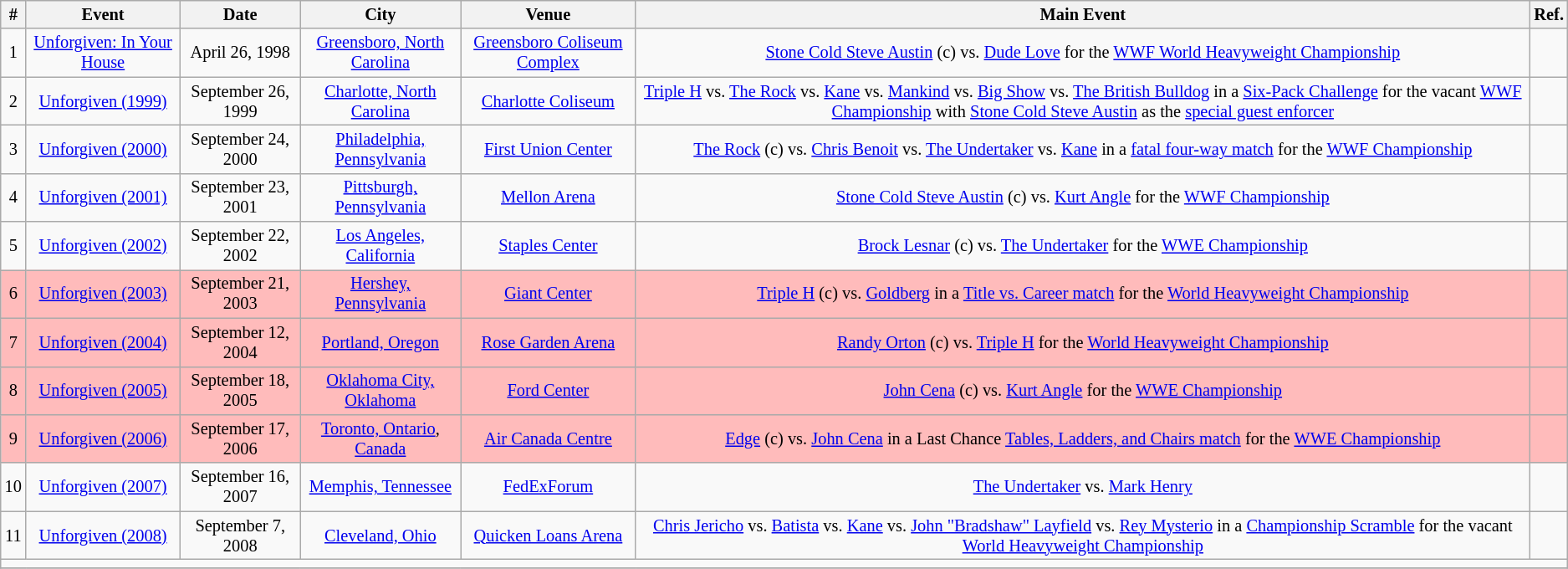<table class="sortable wikitable succession-box" style="font-size:85%; text-align:center;">
<tr>
<th>#</th>
<th>Event</th>
<th>Date</th>
<th>City</th>
<th>Venue</th>
<th>Main Event</th>
<th>Ref.</th>
</tr>
<tr>
<td>1</td>
<td><a href='#'>Unforgiven: In Your House</a></td>
<td>April 26, 1998</td>
<td><a href='#'>Greensboro, North Carolina</a></td>
<td><a href='#'>Greensboro Coliseum Complex</a></td>
<td><a href='#'>Stone Cold Steve Austin</a> (c) vs. <a href='#'>Dude Love</a> for the <a href='#'>WWF World Heavyweight Championship</a></td>
<td></td>
</tr>
<tr>
<td>2</td>
<td><a href='#'>Unforgiven (1999)</a></td>
<td>September 26, 1999</td>
<td><a href='#'>Charlotte, North Carolina</a></td>
<td><a href='#'>Charlotte Coliseum</a></td>
<td><a href='#'>Triple H</a> vs. <a href='#'>The Rock</a> vs. <a href='#'>Kane</a> vs. <a href='#'>Mankind</a> vs. <a href='#'>Big Show</a> vs. <a href='#'>The British Bulldog</a> in a <a href='#'>Six-Pack Challenge</a> for the vacant <a href='#'>WWF Championship</a> with <a href='#'>Stone Cold Steve Austin</a> as the <a href='#'>special guest enforcer</a></td>
<td></td>
</tr>
<tr>
<td>3</td>
<td><a href='#'>Unforgiven (2000)</a></td>
<td>September 24, 2000</td>
<td><a href='#'>Philadelphia, Pennsylvania</a></td>
<td><a href='#'>First Union Center</a></td>
<td><a href='#'>The Rock</a> (c)  vs. <a href='#'>Chris Benoit</a> vs. <a href='#'>The Undertaker</a> vs. <a href='#'>Kane</a> in a <a href='#'>fatal four-way match</a> for the <a href='#'>WWF Championship</a></td>
<td></td>
</tr>
<tr>
<td>4</td>
<td><a href='#'>Unforgiven (2001)</a></td>
<td>September 23, 2001</td>
<td><a href='#'>Pittsburgh, Pennsylvania</a></td>
<td><a href='#'>Mellon Arena</a></td>
<td><a href='#'>Stone Cold Steve Austin</a> (c) vs. <a href='#'>Kurt Angle</a> for the <a href='#'>WWF Championship</a></td>
<td></td>
</tr>
<tr>
<td>5</td>
<td><a href='#'>Unforgiven (2002)</a></td>
<td>September 22, 2002</td>
<td><a href='#'>Los Angeles, California</a></td>
<td><a href='#'>Staples Center</a></td>
<td><a href='#'>Brock Lesnar</a> (c) vs. <a href='#'>The Undertaker</a> for the <a href='#'>WWE Championship</a></td>
<td></td>
</tr>
<tr style="background: #FBB;">
<td>6</td>
<td><a href='#'>Unforgiven (2003)</a></td>
<td>September 21, 2003</td>
<td><a href='#'>Hershey, Pennsylvania</a></td>
<td><a href='#'>Giant Center</a></td>
<td><a href='#'>Triple H</a> (c) vs. <a href='#'>Goldberg</a> in a <a href='#'>Title vs. Career match</a> for the <a href='#'>World Heavyweight Championship</a></td>
<td></td>
</tr>
<tr style="background: #FBB;">
<td>7</td>
<td><a href='#'>Unforgiven (2004)</a></td>
<td>September 12, 2004</td>
<td><a href='#'>Portland, Oregon</a></td>
<td><a href='#'>Rose Garden Arena</a></td>
<td><a href='#'>Randy Orton</a> (c) vs. <a href='#'>Triple H</a> for the <a href='#'>World Heavyweight Championship</a></td>
<td></td>
</tr>
<tr style="background: #FBB;">
<td>8</td>
<td><a href='#'>Unforgiven (2005)</a></td>
<td>September 18, 2005</td>
<td><a href='#'>Oklahoma City, Oklahoma</a></td>
<td><a href='#'>Ford Center</a></td>
<td><a href='#'>John Cena</a> (c) vs. <a href='#'>Kurt Angle</a> for the <a href='#'>WWE Championship</a></td>
<td></td>
</tr>
<tr style="background: #FBB;">
<td>9</td>
<td><a href='#'>Unforgiven (2006)</a></td>
<td>September 17, 2006</td>
<td><a href='#'>Toronto, Ontario</a>, <a href='#'>Canada</a></td>
<td><a href='#'>Air Canada Centre</a></td>
<td><a href='#'>Edge</a> (c) vs. <a href='#'>John Cena</a> in a Last Chance <a href='#'>Tables, Ladders, and Chairs match</a> for the <a href='#'>WWE Championship</a></td>
<td></td>
</tr>
<tr>
<td>10</td>
<td><a href='#'>Unforgiven (2007)</a></td>
<td>September 16, 2007</td>
<td><a href='#'>Memphis, Tennessee</a></td>
<td><a href='#'>FedExForum</a></td>
<td><a href='#'>The Undertaker</a> vs. <a href='#'>Mark Henry</a></td>
<td></td>
</tr>
<tr>
<td>11</td>
<td><a href='#'>Unforgiven (2008)</a></td>
<td>September 7, 2008</td>
<td><a href='#'>Cleveland, Ohio</a></td>
<td><a href='#'>Quicken Loans Arena</a></td>
<td><a href='#'>Chris Jericho</a> vs. <a href='#'>Batista</a> vs. <a href='#'>Kane</a> vs. <a href='#'>John "Bradshaw" Layfield</a> vs. <a href='#'>Rey Mysterio</a> in a <a href='#'>Championship Scramble</a> for the vacant <a href='#'>World Heavyweight Championship</a></td>
<td></td>
</tr>
<tr>
<td colspan="10"></td>
</tr>
<tr>
</tr>
</table>
